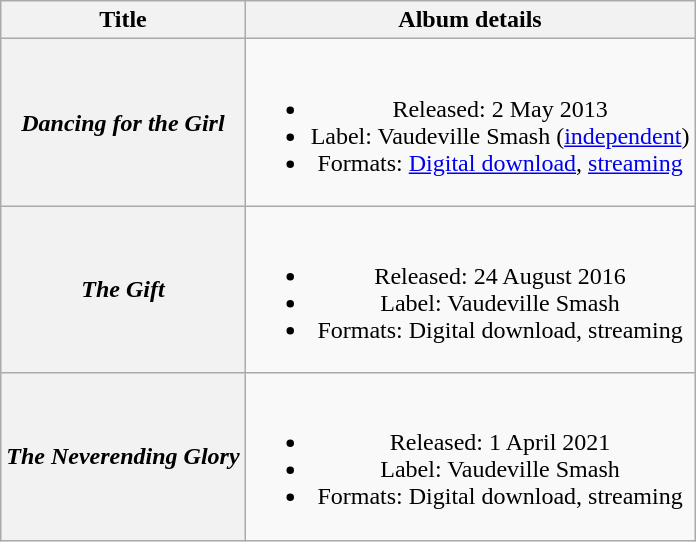<table class="wikitable plainrowheaders" style="text-align:center;">
<tr>
<th scope="col" rowspan="1">Title</th>
<th scope="col" rowspan="1">Album details</th>
</tr>
<tr>
<th scope="row"><em>Dancing for the Girl</em></th>
<td><br><ul><li>Released: 2 May 2013</li><li>Label: Vaudeville Smash (<a href='#'>independent</a>)</li><li>Formats: <a href='#'>Digital download</a>, <a href='#'>streaming</a></li></ul></td>
</tr>
<tr>
<th scope="row"><em>The Gift</em></th>
<td><br><ul><li>Released: 24 August 2016</li><li>Label: Vaudeville Smash</li><li>Formats: Digital download, streaming</li></ul></td>
</tr>
<tr>
<th scope="row"><em>The Neverending Glory</em></th>
<td><br><ul><li>Released: 1 April 2021</li><li>Label: Vaudeville Smash</li><li>Formats: Digital download, streaming</li></ul></td>
</tr>
</table>
